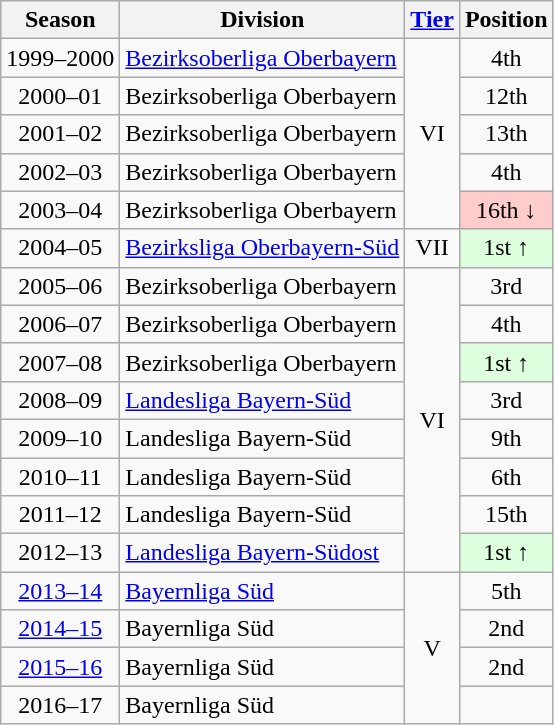<table class="wikitable">
<tr>
<th>Season</th>
<th>Division</th>
<th><a href='#'>Tier</a></th>
<th>Position</th>
</tr>
<tr align="center">
<td>1999–2000</td>
<td align="left"><a href='#'>Bezirksoberliga Oberbayern</a></td>
<td rowspan=5>VI</td>
<td>4th</td>
</tr>
<tr align="center">
<td>2000–01</td>
<td align="left">Bezirksoberliga Oberbayern</td>
<td>12th</td>
</tr>
<tr align="center">
<td>2001–02</td>
<td align="left">Bezirksoberliga Oberbayern</td>
<td>13th</td>
</tr>
<tr align="center">
<td>2002–03</td>
<td align="left">Bezirksoberliga Oberbayern</td>
<td>4th</td>
</tr>
<tr align="center">
<td>2003–04</td>
<td align="left">Bezirksoberliga Oberbayern</td>
<td bgcolor="#ffcccc">16th ↓</td>
</tr>
<tr align="center">
<td>2004–05</td>
<td align="left"><a href='#'>Bezirksliga Oberbayern-Süd</a></td>
<td>VII</td>
<td bgcolor="#ddffdd">1st ↑</td>
</tr>
<tr align="center">
<td>2005–06</td>
<td align="left">Bezirksoberliga Oberbayern</td>
<td rowspan=8>VI</td>
<td>3rd</td>
</tr>
<tr align="center">
<td>2006–07</td>
<td align="left">Bezirksoberliga Oberbayern</td>
<td>4th</td>
</tr>
<tr align="center">
<td>2007–08</td>
<td align="left">Bezirksoberliga Oberbayern</td>
<td bgcolor="#ddffdd">1st ↑</td>
</tr>
<tr align="center">
<td>2008–09</td>
<td align="left"><a href='#'>Landesliga Bayern-Süd</a></td>
<td>3rd</td>
</tr>
<tr align="center">
<td>2009–10</td>
<td align="left">Landesliga Bayern-Süd</td>
<td>9th</td>
</tr>
<tr align="center">
<td>2010–11</td>
<td align="left">Landesliga Bayern-Süd</td>
<td>6th</td>
</tr>
<tr align="center">
<td>2011–12</td>
<td align="left">Landesliga Bayern-Süd</td>
<td>15th</td>
</tr>
<tr align="center">
<td>2012–13</td>
<td align="left"><a href='#'>Landesliga Bayern-Südost</a></td>
<td bgcolor="#ddffdd">1st ↑</td>
</tr>
<tr align="center">
<td><a href='#'>2013–14</a></td>
<td align="left"><a href='#'>Bayernliga Süd</a></td>
<td rowspan=4>V</td>
<td>5th</td>
</tr>
<tr align="center">
<td><a href='#'>2014–15</a></td>
<td align="left">Bayernliga Süd</td>
<td>2nd</td>
</tr>
<tr align="center">
<td><a href='#'>2015–16</a></td>
<td align="left">Bayernliga Süd</td>
<td>2nd</td>
</tr>
<tr align="center">
<td>2016–17</td>
<td align="left">Bayernliga Süd</td>
<td></td>
</tr>
</table>
